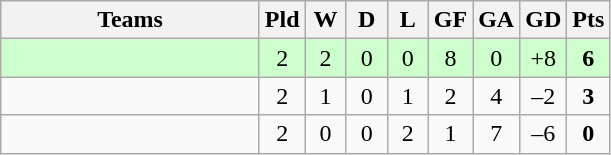<table class="wikitable" style="text-align: center;">
<tr>
<th width=165>Teams</th>
<th width=20>Pld</th>
<th width=20>W</th>
<th width=20>D</th>
<th width=20>L</th>
<th width=20>GF</th>
<th width=20>GA</th>
<th width=20>GD</th>
<th width=20>Pts</th>
</tr>
<tr align=center style="background:#ccffcc;">
<td style="text-align:left;"></td>
<td>2</td>
<td>2</td>
<td>0</td>
<td>0</td>
<td>8</td>
<td>0</td>
<td>+8</td>
<td><strong>6</strong></td>
</tr>
<tr align=center>
<td style="text-align:left;"></td>
<td>2</td>
<td>1</td>
<td>0</td>
<td>1</td>
<td>2</td>
<td>4</td>
<td>–2</td>
<td><strong>3</strong></td>
</tr>
<tr align=center>
<td style="text-align:left;"></td>
<td>2</td>
<td>0</td>
<td>0</td>
<td>2</td>
<td>1</td>
<td>7</td>
<td>–6</td>
<td><strong>0</strong></td>
</tr>
</table>
